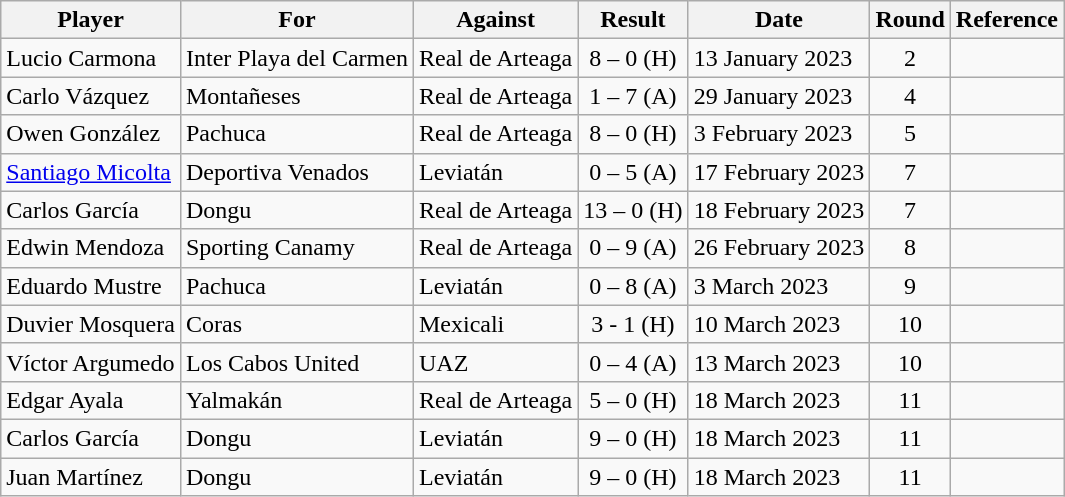<table class="wikitable sortable">
<tr>
<th>Player</th>
<th>For</th>
<th>Against</th>
<th>Result</th>
<th>Date</th>
<th>Round</th>
<th>Reference</th>
</tr>
<tr>
<td> Lucio Carmona</td>
<td>Inter Playa del Carmen</td>
<td>Real de Arteaga</td>
<td align=center>8 – 0 (H)</td>
<td>13 January 2023</td>
<td align=center>2</td>
<td align=center></td>
</tr>
<tr>
<td> Carlo Vázquez</td>
<td>Montañeses</td>
<td>Real de Arteaga</td>
<td align=center>1 – 7 (A)</td>
<td>29 January 2023</td>
<td align=center>4</td>
<td align=center></td>
</tr>
<tr>
<td> Owen González</td>
<td>Pachuca</td>
<td>Real de Arteaga</td>
<td align=center>8 – 0 (H)</td>
<td>3 February 2023</td>
<td align=center>5</td>
<td align=center></td>
</tr>
<tr>
<td> <a href='#'>Santiago Micolta</a></td>
<td>Deportiva Venados</td>
<td>Leviatán</td>
<td align=center>0 – 5 (A)</td>
<td>17 February 2023</td>
<td align=center>7</td>
<td align=center></td>
</tr>
<tr>
<td> Carlos García</td>
<td>Dongu</td>
<td>Real de Arteaga</td>
<td align=center>13 – 0 (H)</td>
<td>18 February 2023</td>
<td align=center>7</td>
<td align=center></td>
</tr>
<tr>
<td> Edwin Mendoza</td>
<td>Sporting Canamy</td>
<td>Real de Arteaga</td>
<td align=center>0 – 9 (A)</td>
<td>26 February 2023</td>
<td align=center>8</td>
<td align=center></td>
</tr>
<tr>
<td> Eduardo Mustre</td>
<td>Pachuca</td>
<td>Leviatán</td>
<td align=center>0 – 8 (A)</td>
<td>3 March 2023</td>
<td align=center>9</td>
<td align=center></td>
</tr>
<tr>
<td> Duvier Mosquera</td>
<td>Coras</td>
<td>Mexicali</td>
<td align=center>3 - 1 (H)</td>
<td>10 March 2023</td>
<td align=center>10</td>
<td align=center></td>
</tr>
<tr>
<td> Víctor Argumedo</td>
<td>Los Cabos United</td>
<td>UAZ</td>
<td align=center>0 – 4 (A)</td>
<td>13 March 2023</td>
<td align=center>10</td>
<td align=center></td>
</tr>
<tr>
<td> Edgar Ayala</td>
<td>Yalmakán</td>
<td>Real de Arteaga</td>
<td align=center>5 – 0 (H)</td>
<td>18 March 2023</td>
<td align=center>11</td>
<td align=center></td>
</tr>
<tr>
<td> Carlos García</td>
<td>Dongu</td>
<td>Leviatán</td>
<td align=center>9 – 0 (H)</td>
<td>18 March 2023</td>
<td align=center>11</td>
<td align=center></td>
</tr>
<tr>
<td> Juan Martínez</td>
<td>Dongu</td>
<td>Leviatán</td>
<td align=center>9 – 0 (H)</td>
<td>18 March 2023</td>
<td align=center>11</td>
<td align=center></td>
</tr>
</table>
